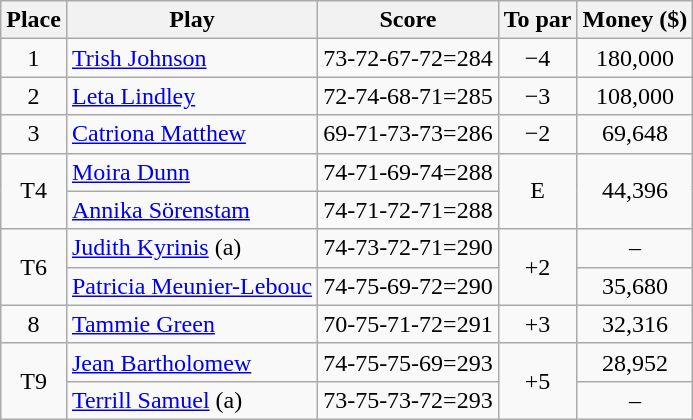<table class="wikitable">
<tr>
<th>Place</th>
<th>Play</th>
<th>Score</th>
<th>To par</th>
<th>Money <strong>($)</strong></th>
</tr>
<tr>
<td align=center>1</td>
<td> <a href='#'>Trish Johnson</a></td>
<td align=center>73-72-67-72=284</td>
<td align=center>−4</td>
<td align=center>180,000</td>
</tr>
<tr>
<td align=center>2</td>
<td> <a href='#'>Leta Lindley</a></td>
<td align=center>72-74-68-71=285</td>
<td align=center>−3</td>
<td align=center>108,000</td>
</tr>
<tr>
<td align=center>3</td>
<td> <a href='#'>Catriona Matthew</a></td>
<td align=center>69-71-73-73=286</td>
<td align=center>−2</td>
<td align=center>69,648</td>
</tr>
<tr>
<td rowspan=2 align=center>T4</td>
<td> <a href='#'>Moira Dunn</a></td>
<td align=center>74-71-69-74=288</td>
<td rowspan=2 align=center>E</td>
<td rowspan=2 align=center>44,396</td>
</tr>
<tr>
<td> <a href='#'>Annika Sörenstam</a></td>
<td align=center>74-71-72-71=288</td>
</tr>
<tr>
<td rowspan=2 align=center>T6</td>
<td> <a href='#'>Judith Kyrinis</a> (a)</td>
<td align=center>74-73-72-71=290</td>
<td rowspan=2 align=center>+2</td>
<td align=center>–</td>
</tr>
<tr>
<td> <a href='#'>Patricia Meunier-Lebouc</a></td>
<td align=center>74-75-69-72=290</td>
<td align=center>35,680</td>
</tr>
<tr>
<td align=center>8</td>
<td> <a href='#'>Tammie Green</a></td>
<td align=center>70-75-71-72=291</td>
<td align=center>+3</td>
<td align=center>32,316</td>
</tr>
<tr>
<td rowspan=2 align=center>T9</td>
<td> <a href='#'>Jean Bartholomew</a></td>
<td align=center>74-75-75-69=293</td>
<td rowspan=2 align=center>+5</td>
<td align=center>28,952</td>
</tr>
<tr>
<td> <a href='#'>Terrill Samuel</a> (a)</td>
<td align=center>73-75-73-72=293</td>
<td align=center>–</td>
</tr>
</table>
